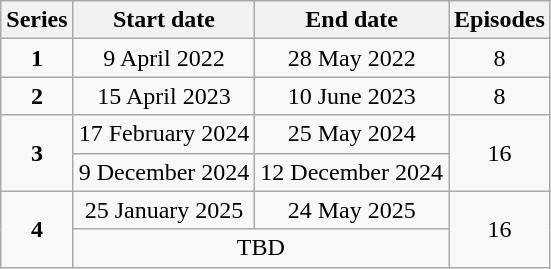<table class="wikitable" style="text-align:center;">
<tr>
<th>Series</th>
<th>Start date</th>
<th>End date</th>
<th>Episodes</th>
</tr>
<tr>
<td><strong>1</strong></td>
<td>9 April 2022</td>
<td>28 May 2022</td>
<td>8</td>
</tr>
<tr>
<td><strong>2</strong></td>
<td>15 April 2023</td>
<td>10 June 2023</td>
<td>8</td>
</tr>
<tr>
<td rowspan="2"><strong>3</strong></td>
<td>17 February 2024</td>
<td>25 May 2024</td>
<td rowspan="2">16</td>
</tr>
<tr>
<td>9 December 2024</td>
<td>12 December 2024</td>
</tr>
<tr>
<td rowspan="2"><strong>4</strong></td>
<td>25 January 2025</td>
<td>24 May 2025</td>
<td rowspan="2">16</td>
</tr>
<tr>
<td colspan="2">TBD<br></td>
</tr>
</table>
